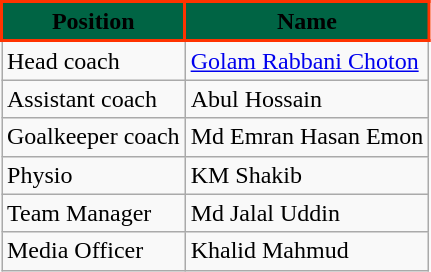<table class="wikitable">
<tr>
<th style="background-color:#006444;border: 2px solid #ff3300;"><span>Position</span></th>
<th style="background-color:#006444;border: 2px solid #ff3300;"><span>Name</span></th>
</tr>
<tr>
<td>Head coach</td>
<td> <a href='#'>Golam Rabbani Choton</a></td>
</tr>
<tr>
<td>Assistant coach</td>
<td> Abul Hossain</td>
</tr>
<tr>
<td>Goalkeeper coach</td>
<td> Md Emran Hasan Emon</td>
</tr>
<tr>
<td>Physio</td>
<td> KM Shakib</td>
</tr>
<tr>
<td>Team Manager</td>
<td> Md Jalal Uddin</td>
</tr>
<tr>
<td>Media Officer</td>
<td> Khalid Mahmud</td>
</tr>
</table>
